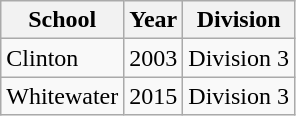<table class="wikitable">
<tr>
<th>School</th>
<th>Year</th>
<th>Division</th>
</tr>
<tr>
<td>Clinton</td>
<td>2003</td>
<td>Division 3</td>
</tr>
<tr>
<td>Whitewater</td>
<td>2015</td>
<td>Division 3</td>
</tr>
</table>
